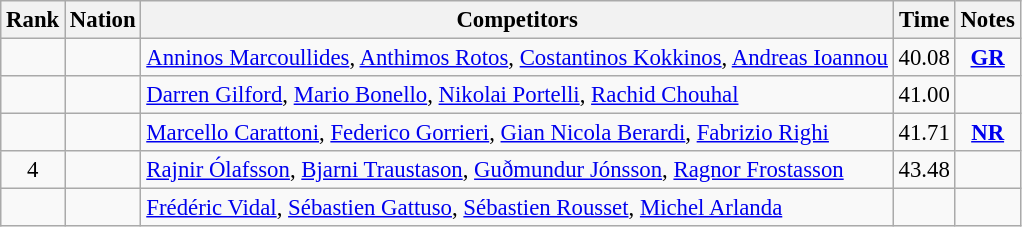<table class="wikitable sortable" style="text-align:center; font-size:95%">
<tr>
<th>Rank</th>
<th>Nation</th>
<th>Competitors</th>
<th>Time</th>
<th>Notes</th>
</tr>
<tr>
<td></td>
<td align=left></td>
<td align=left><a href='#'>Anninos Marcoullides</a>, <a href='#'>Anthimos Rotos</a>, <a href='#'>Costantinos Kokkinos</a>, <a href='#'>Andreas Ioannou</a></td>
<td>40.08</td>
<td><strong><a href='#'>GR</a></strong></td>
</tr>
<tr>
<td></td>
<td align=left></td>
<td align=left><a href='#'>Darren Gilford</a>, <a href='#'>Mario Bonello</a>, <a href='#'>Nikolai Portelli</a>, <a href='#'>Rachid Chouhal</a></td>
<td>41.00</td>
<td></td>
</tr>
<tr>
<td></td>
<td align=left></td>
<td align=left><a href='#'>Marcello Carattoni</a>, <a href='#'>Federico Gorrieri</a>, <a href='#'>Gian Nicola Berardi</a>, <a href='#'>Fabrizio Righi</a></td>
<td>41.71</td>
<td><strong><a href='#'>NR</a></strong></td>
</tr>
<tr>
<td>4</td>
<td align=left></td>
<td align=left><a href='#'>Rajnir Ólafsson</a>, <a href='#'>Bjarni Traustason</a>, <a href='#'>Guðmundur Jónsson</a>, <a href='#'>Ragnor Frostasson</a></td>
<td>43.48</td>
<td></td>
</tr>
<tr>
<td></td>
<td align=left></td>
<td align=left><a href='#'>Frédéric Vidal</a>, <a href='#'>Sébastien Gattuso</a>, <a href='#'>Sébastien Rousset</a>, <a href='#'>Michel Arlanda</a></td>
<td></td>
<td></td>
</tr>
</table>
